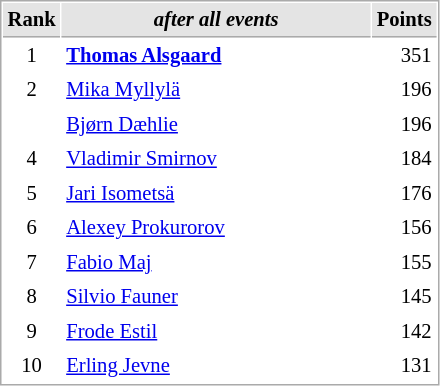<table cellspacing="1" cellpadding="3" style="border:1px solid #AAAAAA;font-size:86%">
<tr style="background-color: #E4E4E4;">
<th style="border-bottom:1px solid #AAAAAA" width=10>Rank</th>
<th style="border-bottom:1px solid #AAAAAA" width=200><em>after all events</em></th>
<th style="border-bottom:1px solid #AAAAAA" width=20 align=right>Points</th>
</tr>
<tr>
<td align=center>1</td>
<td> <strong><a href='#'>Thomas Alsgaard</a></strong></td>
<td align=right>351</td>
</tr>
<tr>
<td align=center>2</td>
<td> <a href='#'>Mika Myllylä</a></td>
<td align=right>196</td>
</tr>
<tr>
<td align=center></td>
<td> <a href='#'>Bjørn Dæhlie</a></td>
<td align=right>196</td>
</tr>
<tr>
<td align=center>4</td>
<td> <a href='#'>Vladimir Smirnov</a></td>
<td align=right>184</td>
</tr>
<tr>
<td align=center>5</td>
<td> <a href='#'>Jari Isometsä</a></td>
<td align=right>176</td>
</tr>
<tr>
<td align=center>6</td>
<td> <a href='#'>Alexey Prokurorov</a></td>
<td align=right>156</td>
</tr>
<tr>
<td align=center>7</td>
<td> <a href='#'>Fabio Maj</a></td>
<td align=right>155</td>
</tr>
<tr>
<td align=center>8</td>
<td> <a href='#'>Silvio Fauner</a></td>
<td align=right>145</td>
</tr>
<tr>
<td align=center>9</td>
<td> <a href='#'>Frode Estil</a></td>
<td align=right>142</td>
</tr>
<tr>
<td align=center>10</td>
<td> <a href='#'>Erling Jevne</a></td>
<td align=right>131</td>
</tr>
</table>
